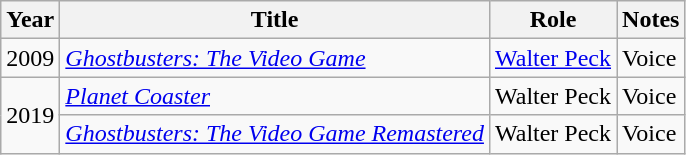<table class="wikitable sortable">
<tr>
<th>Year</th>
<th>Title</th>
<th>Role</th>
<th>Notes</th>
</tr>
<tr>
<td>2009</td>
<td><em><a href='#'>Ghostbusters: The Video Game</a></em></td>
<td><a href='#'>Walter Peck</a></td>
<td>Voice</td>
</tr>
<tr>
<td rowspan="2">2019</td>
<td><em><a href='#'>Planet Coaster</a></em></td>
<td>Walter Peck</td>
<td>Voice</td>
</tr>
<tr>
<td><em><a href='#'>Ghostbusters: The Video Game Remastered</a></em></td>
<td>Walter Peck</td>
<td>Voice</td>
</tr>
</table>
